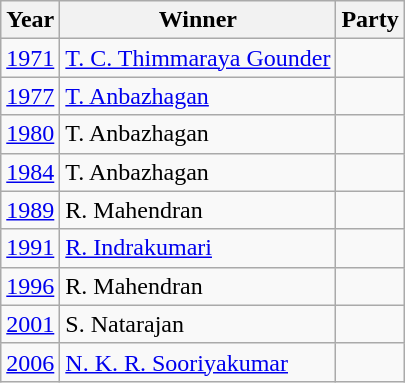<table class="wikitable sortable">
<tr>
<th>Year</th>
<th>Winner</th>
<th colspan="2">Party</th>
</tr>
<tr>
<td><a href='#'>1971</a></td>
<td><a href='#'>T. C. Thimmaraya Gounder</a></td>
<td></td>
</tr>
<tr>
<td><a href='#'>1977</a></td>
<td><a href='#'>T. Anbazhagan</a></td>
<td></td>
</tr>
<tr>
<td><a href='#'>1980</a></td>
<td>T. Anbazhagan</td>
<td></td>
</tr>
<tr>
<td><a href='#'>1984</a></td>
<td>T. Anbazhagan</td>
<td></td>
</tr>
<tr>
<td><a href='#'>1989</a></td>
<td>R. Mahendran</td>
<td></td>
</tr>
<tr>
<td><a href='#'>1991</a></td>
<td><a href='#'>R. Indrakumari</a></td>
<td></td>
</tr>
<tr>
<td><a href='#'>1996</a></td>
<td>R. Mahendran</td>
<td></td>
</tr>
<tr>
<td><a href='#'>2001</a></td>
<td>S. Natarajan</td>
<td></td>
</tr>
<tr>
<td><a href='#'>2006</a></td>
<td><a href='#'>N. K. R. Sooriyakumar</a></td>
<td></td>
</tr>
</table>
